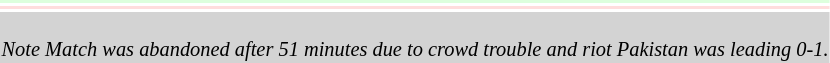<table style="font-size: 85%">
<tr>
<td style="background:#dfd;"></td>
</tr>
<tr>
<td style="background:#fdd;"></td>
</tr>
<tr>
<td style="background:#D3D3D3;"><br><em>Note   Match was abandoned after 51 minutes due to crowd trouble and riot Pakistan was leading 0-1.</em></td>
</tr>
</table>
